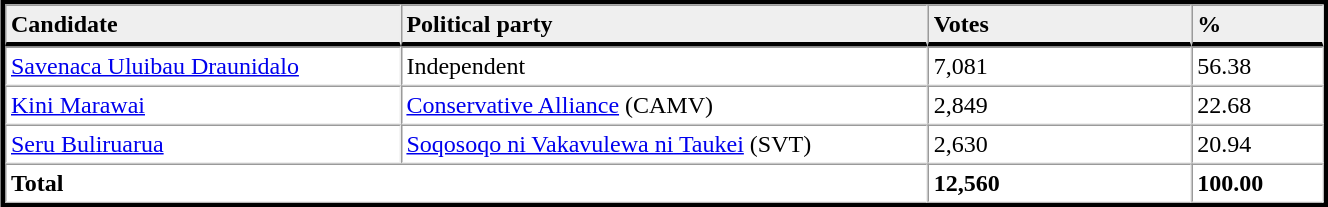<table table width="70%" border="1" align="center" cellpadding=3 cellspacing=0 style="margin:5px; border:3px solid;">
<tr>
<td td width="30%" style="border-bottom:3px solid; background:#efefef;"><strong>Candidate</strong></td>
<td td width="40%" style="border-bottom:3px solid; background:#efefef;"><strong>Political party</strong></td>
<td td width="20%" style="border-bottom:3px solid; background:#efefef;"><strong>Votes</strong></td>
<td td width="10%" style="border-bottom:3px solid; background:#efefef;"><strong>%</strong></td>
</tr>
<tr>
<td><a href='#'>Savenaca Uluibau Draunidalo</a></td>
<td>Independent</td>
<td>7,081</td>
<td>56.38</td>
</tr>
<tr>
<td><a href='#'>Kini Marawai</a></td>
<td><a href='#'>Conservative Alliance</a> (CAMV)</td>
<td>2,849</td>
<td>22.68</td>
</tr>
<tr>
<td><a href='#'>Seru Buliruarua</a></td>
<td><a href='#'>Soqosoqo ni Vakavulewa ni Taukei</a> (SVT)</td>
<td>2,630</td>
<td>20.94</td>
</tr>
<tr>
<td colspan=2><strong>Total</strong></td>
<td><strong>12,560</strong></td>
<td><strong>100.00</strong></td>
</tr>
<tr>
</tr>
</table>
